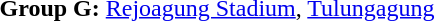<table>
<tr>
<td><strong>Group G:</strong> <a href='#'>Rejoagung Stadium</a>, <a href='#'>Tulungagung</a><br></td>
</tr>
</table>
